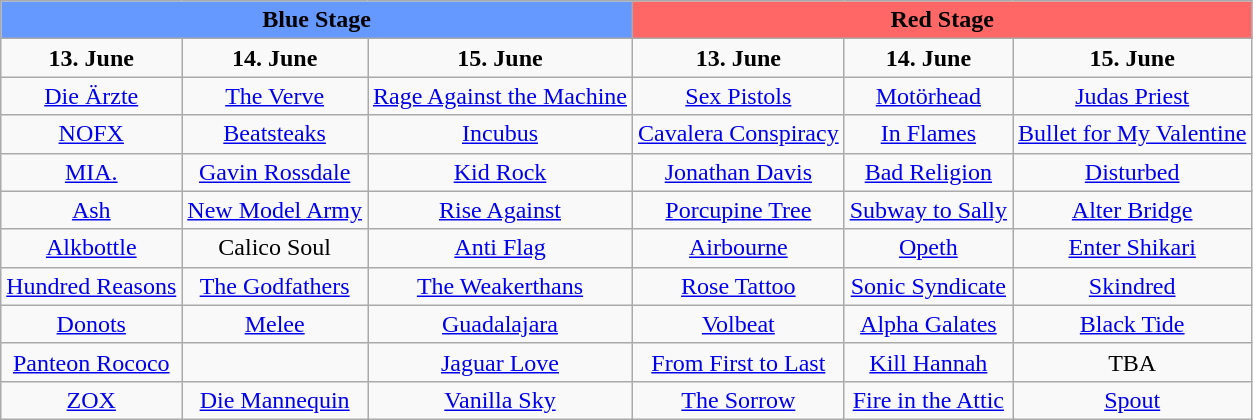<table class="wikitable" style="text-align:center">
<tr>
<td colspan="3" style="background-color:#6699FF"><strong>Blue Stage</strong></td>
<td colspan="3" style="background-color:#FF6666"><strong>Red Stage</strong></td>
</tr>
<tr>
<td><strong>13. June</strong></td>
<td><strong>14. June</strong></td>
<td><strong>15. June</strong></td>
<td><strong>13. June</strong></td>
<td><strong>14. June</strong></td>
<td><strong>15. June</strong></td>
</tr>
<tr>
<td><a href='#'>Die Ärzte</a></td>
<td><a href='#'>The Verve</a></td>
<td><a href='#'>Rage Against the Machine</a></td>
<td><a href='#'>Sex Pistols</a></td>
<td><a href='#'>Motörhead</a></td>
<td><a href='#'>Judas Priest</a></td>
</tr>
<tr>
<td><a href='#'>NOFX</a></td>
<td><a href='#'>Beatsteaks</a></td>
<td><a href='#'>Incubus</a></td>
<td><a href='#'>Cavalera Conspiracy</a></td>
<td><a href='#'>In Flames</a></td>
<td><a href='#'>Bullet for My Valentine</a></td>
</tr>
<tr>
<td><a href='#'>MIA.</a></td>
<td><a href='#'>Gavin Rossdale</a></td>
<td><a href='#'>Kid Rock</a></td>
<td><a href='#'>Jonathan Davis</a></td>
<td><a href='#'>Bad Religion</a></td>
<td><a href='#'>Disturbed</a></td>
</tr>
<tr>
<td><a href='#'>Ash</a></td>
<td><a href='#'>New Model Army</a></td>
<td><a href='#'>Rise Against</a></td>
<td><a href='#'>Porcupine Tree</a></td>
<td><a href='#'>Subway to Sally</a></td>
<td><a href='#'>Alter Bridge</a></td>
</tr>
<tr>
<td><a href='#'>Alkbottle</a></td>
<td>Calico Soul</td>
<td><a href='#'>Anti Flag</a></td>
<td><a href='#'>Airbourne</a></td>
<td><a href='#'>Opeth</a></td>
<td><a href='#'>Enter Shikari</a></td>
</tr>
<tr>
<td><a href='#'>Hundred Reasons</a></td>
<td><a href='#'>The Godfathers</a></td>
<td><a href='#'>The Weakerthans</a></td>
<td><a href='#'>Rose Tattoo</a></td>
<td><a href='#'>Sonic Syndicate</a></td>
<td><a href='#'>Skindred</a></td>
</tr>
<tr>
<td><a href='#'>Donots</a></td>
<td><a href='#'>Melee</a></td>
<td><a href='#'>Guadalajara</a></td>
<td><a href='#'>Volbeat</a></td>
<td><a href='#'>Alpha Galates</a></td>
<td><a href='#'>Black Tide</a></td>
</tr>
<tr>
<td><a href='#'>Panteon Rococo</a></td>
<td></td>
<td><a href='#'>Jaguar Love</a></td>
<td><a href='#'>From First to Last</a></td>
<td><a href='#'>Kill Hannah</a></td>
<td>TBA</td>
</tr>
<tr>
<td><a href='#'>ZOX</a></td>
<td><a href='#'>Die Mannequin</a></td>
<td><a href='#'>Vanilla Sky</a></td>
<td><a href='#'>The Sorrow</a></td>
<td><a href='#'>Fire in the Attic</a></td>
<td><a href='#'>Spout</a></td>
</tr>
</table>
